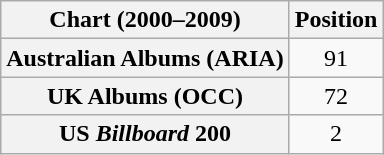<table class="wikitable plainrowheaders">
<tr>
<th scope="col">Chart (2000–2009)</th>
<th scope="col">Position</th>
</tr>
<tr>
<th scope="row">Australian Albums (ARIA)</th>
<td align="center">91</td>
</tr>
<tr>
<th scope="row">UK Albums (OCC)</th>
<td style="text-align:center;">72</td>
</tr>
<tr>
<th scope="row">US <em>Billboard</em> 200</th>
<td style="text-align:center;">2</td>
</tr>
</table>
